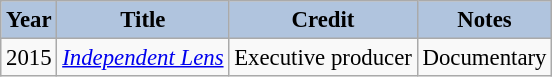<table class="wikitable" style="font-size:95%;">
<tr>
<th style="background:#B0C4DE;">Year</th>
<th style="background:#B0C4DE;">Title</th>
<th style="background:#B0C4DE;">Credit</th>
<th style="background:#B0C4DE;">Notes</th>
</tr>
<tr>
<td>2015</td>
<td><em><a href='#'>Independent Lens</a></em></td>
<td>Executive producer</td>
<td>Documentary</td>
</tr>
</table>
